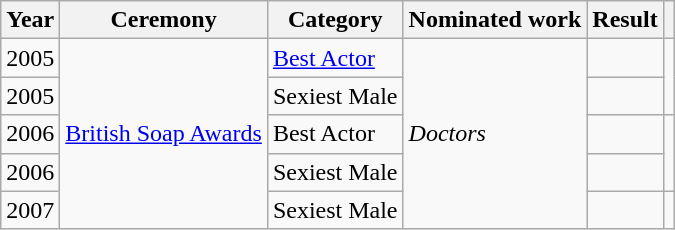<table class="wikitable">
<tr>
<th>Year</th>
<th>Ceremony</th>
<th>Category</th>
<th>Nominated work</th>
<th>Result</th>
<th></th>
</tr>
<tr>
<td>2005</td>
<td rowspan="5"><a href='#'>British Soap Awards</a></td>
<td><a href='#'>Best Actor</a></td>
<td rowspan="5"><em>Doctors</em></td>
<td></td>
<td rowspan="2" align="center"></td>
</tr>
<tr>
<td>2005</td>
<td>Sexiest Male</td>
<td></td>
</tr>
<tr>
<td>2006</td>
<td>Best Actor</td>
<td></td>
<td rowspan="2" align="center"></td>
</tr>
<tr>
<td>2006</td>
<td>Sexiest Male</td>
<td></td>
</tr>
<tr>
<td>2007</td>
<td>Sexiest Male</td>
<td></td>
<td align="center"></td>
</tr>
</table>
